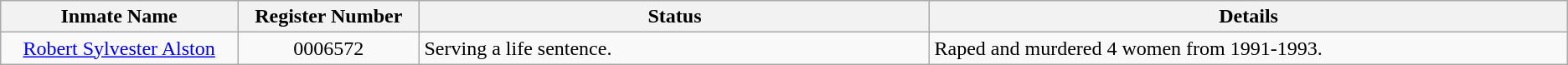<table class="wikitable sortable">
<tr>
<th width=13%>Inmate Name</th>
<th width=10%>Register Number</th>
<th width=28%>Status</th>
<th width=35%>Details</th>
</tr>
<tr>
<td style="text-align:center;"><a href='#'>Robert Sylvester Alston</a></td>
<td style="text-align:center;">0006572</td>
<td>Serving a life sentence.</td>
<td>Raped and murdered 4 women from 1991-1993.</td>
</tr>
</table>
